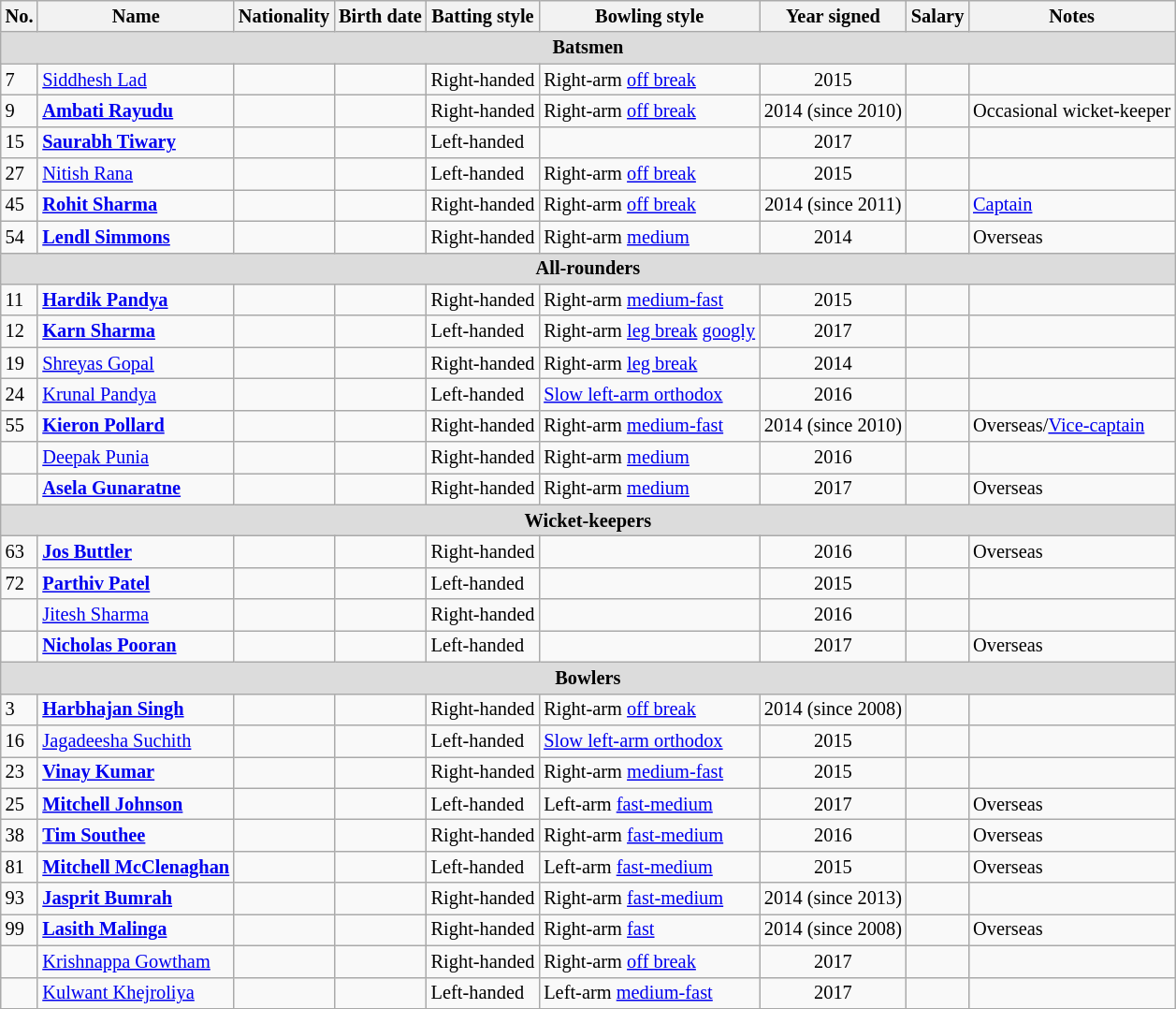<table class="wikitable"  style="font-size:85%;">
<tr>
<th>No.</th>
<th>Name</th>
<th>Nationality</th>
<th>Birth date</th>
<th>Batting style</th>
<th>Bowling style</th>
<th>Year signed</th>
<th>Salary</th>
<th>Notes</th>
</tr>
<tr>
<th colspan="9"  style="background:#dcdcdc; text-align:center;">Batsmen</th>
</tr>
<tr>
<td>7</td>
<td><a href='#'>Siddhesh Lad</a></td>
<td></td>
<td></td>
<td>Right-handed</td>
<td>Right-arm <a href='#'>off break</a></td>
<td style="text-align:center;">2015</td>
<td style="text-align:right;"></td>
<td></td>
</tr>
<tr>
<td>9</td>
<td><strong><a href='#'>Ambati Rayudu</a></strong></td>
<td></td>
<td></td>
<td>Right-handed</td>
<td>Right-arm <a href='#'>off break</a></td>
<td style="text-align:center;">2014 (since 2010)</td>
<td style="text-align:right;"></td>
<td>Occasional wicket-keeper</td>
</tr>
<tr>
<td>15</td>
<td><strong><a href='#'>Saurabh Tiwary</a></strong></td>
<td></td>
<td></td>
<td>Left-handed</td>
<td></td>
<td style="text-align:center;">2017</td>
<td style="text-align:right;"></td>
<td></td>
</tr>
<tr>
<td>27</td>
<td><a href='#'>Nitish Rana</a></td>
<td></td>
<td></td>
<td>Left-handed</td>
<td>Right-arm <a href='#'>off break</a></td>
<td style="text-align:center;">2015</td>
<td style="text-align:right;"></td>
<td></td>
</tr>
<tr>
<td>45</td>
<td><strong><a href='#'>Rohit Sharma</a></strong></td>
<td></td>
<td></td>
<td>Right-handed</td>
<td>Right-arm <a href='#'>off break</a></td>
<td style="text-align:center;">2014 (since 2011)</td>
<td style="text-align:right;"></td>
<td><a href='#'>Captain</a></td>
</tr>
<tr>
<td>54</td>
<td><strong><a href='#'>Lendl Simmons</a></strong></td>
<td></td>
<td></td>
<td>Right-handed</td>
<td>Right-arm <a href='#'>medium</a></td>
<td style="text-align:center;">2014</td>
<td style="text-align:right;"></td>
<td>Overseas</td>
</tr>
<tr>
<th colspan="9"  style="background:#dcdcdc; text-align:center;">All-rounders</th>
</tr>
<tr>
<td>11</td>
<td><strong><a href='#'>Hardik Pandya</a></strong></td>
<td></td>
<td></td>
<td>Right-handed</td>
<td>Right-arm <a href='#'>medium-fast</a></td>
<td style="text-align:center;">2015</td>
<td style="text-align:right;"></td>
<td></td>
</tr>
<tr>
<td>12</td>
<td><strong><a href='#'>Karn Sharma</a></strong></td>
<td></td>
<td></td>
<td>Left-handed</td>
<td>Right-arm <a href='#'>leg break</a> <a href='#'>googly</a></td>
<td style="text-align:center;">2017</td>
<td style="text-align:right;"></td>
<td></td>
</tr>
<tr>
<td>19</td>
<td><a href='#'>Shreyas Gopal</a></td>
<td></td>
<td></td>
<td>Right-handed</td>
<td>Right-arm <a href='#'>leg break</a></td>
<td style="text-align:center;">2014</td>
<td style="text-align:right;"></td>
<td></td>
</tr>
<tr>
<td>24</td>
<td><a href='#'>Krunal Pandya</a></td>
<td></td>
<td></td>
<td>Left-handed</td>
<td><a href='#'>Slow left-arm orthodox</a></td>
<td style="text-align:center;">2016</td>
<td style="text-align:right;"></td>
<td></td>
</tr>
<tr>
<td>55</td>
<td><strong><a href='#'>Kieron Pollard</a></strong></td>
<td></td>
<td></td>
<td>Right-handed</td>
<td>Right-arm <a href='#'>medium-fast</a></td>
<td style="text-align:center;">2014 (since 2010)</td>
<td style="text-align:right;"></td>
<td>Overseas/<a href='#'>Vice-captain</a></td>
</tr>
<tr>
<td></td>
<td><a href='#'>Deepak Punia</a></td>
<td></td>
<td></td>
<td>Right-handed</td>
<td>Right-arm <a href='#'>medium</a></td>
<td style="text-align:center;">2016</td>
<td style="text-align:right;"></td>
<td></td>
</tr>
<tr>
<td></td>
<td><strong><a href='#'>Asela Gunaratne</a></strong></td>
<td></td>
<td></td>
<td>Right-handed</td>
<td>Right-arm <a href='#'>medium</a></td>
<td style="text-align:center;">2017</td>
<td style="text-align:right;"></td>
<td>Overseas</td>
</tr>
<tr>
<th colspan="9"  style="background:#dcdcdc; text-align:center;">Wicket-keepers</th>
</tr>
<tr>
<td>63</td>
<td><strong><a href='#'>Jos Buttler</a></strong></td>
<td></td>
<td></td>
<td>Right-handed</td>
<td></td>
<td style="text-align:center;">2016</td>
<td style="text-align:right;"></td>
<td>Overseas</td>
</tr>
<tr>
<td>72</td>
<td><strong><a href='#'>Parthiv Patel</a></strong></td>
<td></td>
<td></td>
<td>Left-handed</td>
<td></td>
<td style="text-align:center;">2015</td>
<td style="text-align:right;"></td>
<td></td>
</tr>
<tr>
<td></td>
<td><a href='#'>Jitesh Sharma</a></td>
<td></td>
<td></td>
<td>Right-handed</td>
<td></td>
<td style="text-align:center;">2016</td>
<td style="text-align:right;"></td>
<td></td>
</tr>
<tr>
<td></td>
<td><strong><a href='#'>Nicholas Pooran</a></strong></td>
<td></td>
<td></td>
<td>Left-handed</td>
<td></td>
<td style="text-align:center;">2017</td>
<td style="text-align:right;"></td>
<td>Overseas</td>
</tr>
<tr>
<th colspan="9"  style="background:#dcdcdc; text-align:center;">Bowlers</th>
</tr>
<tr>
<td>3</td>
<td><strong><a href='#'>Harbhajan Singh</a></strong></td>
<td></td>
<td></td>
<td>Right-handed</td>
<td>Right-arm <a href='#'>off break</a></td>
<td style="text-align:center;">2014 (since 2008)</td>
<td style="text-align:right;"></td>
<td></td>
</tr>
<tr>
<td>16</td>
<td><a href='#'>Jagadeesha Suchith</a></td>
<td></td>
<td></td>
<td>Left-handed</td>
<td><a href='#'>Slow left-arm orthodox</a></td>
<td style="text-align:center;">2015</td>
<td style="text-align:right;"></td>
<td></td>
</tr>
<tr>
<td>23</td>
<td><strong><a href='#'>Vinay Kumar</a></strong></td>
<td></td>
<td></td>
<td>Right-handed</td>
<td>Right-arm <a href='#'>medium-fast</a></td>
<td style="text-align:center;">2015</td>
<td style="text-align:right;"></td>
<td></td>
</tr>
<tr>
<td>25</td>
<td><strong><a href='#'>Mitchell Johnson</a></strong></td>
<td></td>
<td></td>
<td>Left-handed</td>
<td>Left-arm <a href='#'>fast-medium</a></td>
<td style="text-align:center;">2017</td>
<td style="text-align:right;"></td>
<td>Overseas</td>
</tr>
<tr>
<td>38</td>
<td><strong><a href='#'>Tim Southee</a></strong></td>
<td></td>
<td></td>
<td>Right-handed</td>
<td>Right-arm <a href='#'>fast-medium</a></td>
<td style="text-align:center;">2016</td>
<td style="text-align:right;"></td>
<td>Overseas</td>
</tr>
<tr>
<td>81</td>
<td><strong><a href='#'>Mitchell McClenaghan</a></strong></td>
<td></td>
<td></td>
<td>Left-handed</td>
<td>Left-arm <a href='#'>fast-medium</a></td>
<td style="text-align:center;">2015</td>
<td style="text-align:right;"></td>
<td>Overseas</td>
</tr>
<tr>
<td>93</td>
<td><strong><a href='#'>Jasprit Bumrah</a></strong></td>
<td></td>
<td></td>
<td>Right-handed</td>
<td>Right-arm <a href='#'>fast-medium</a></td>
<td style="text-align:center;">2014 (since 2013)</td>
<td style="text-align:right;"></td>
<td></td>
</tr>
<tr>
<td>99</td>
<td><strong><a href='#'>Lasith Malinga</a></strong></td>
<td></td>
<td></td>
<td>Right-handed</td>
<td>Right-arm <a href='#'>fast</a></td>
<td style="text-align:center;">2014 (since 2008)</td>
<td style="text-align:right;"></td>
<td>Overseas</td>
</tr>
<tr>
<td></td>
<td><a href='#'>Krishnappa Gowtham</a></td>
<td></td>
<td></td>
<td>Right-handed</td>
<td>Right-arm <a href='#'>off break</a></td>
<td style="text-align:center;">2017</td>
<td style="text-align:right;"></td>
<td></td>
</tr>
<tr>
<td></td>
<td><a href='#'>Kulwant Khejroliya</a></td>
<td></td>
<td></td>
<td>Left-handed</td>
<td>Left-arm <a href='#'>medium-fast</a></td>
<td style="text-align:center;">2017</td>
<td style="text-align:right;"></td>
<td></td>
</tr>
<tr>
</tr>
</table>
